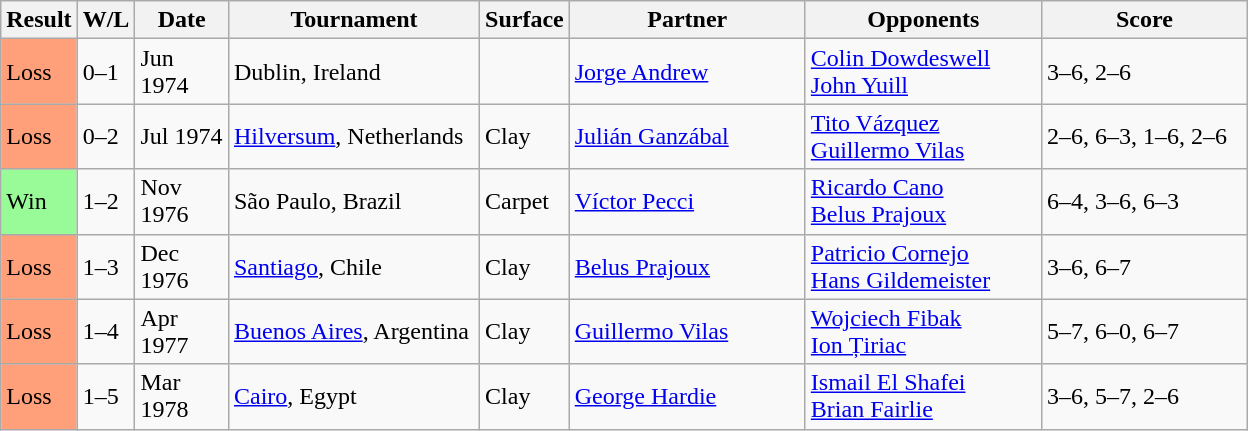<table class="sortable wikitable">
<tr>
<th style="width:40px">Result</th>
<th style="width:30px" class="unsortable">W/L</th>
<th style="width:55px">Date</th>
<th style="width:160px">Tournament</th>
<th style="width:50px">Surface</th>
<th style="width:150px">Partner</th>
<th style="width:150px">Opponents</th>
<th style="width:130px" class="unsortable">Score</th>
</tr>
<tr>
<td style="background:#FFA07A">Loss</td>
<td>0–1</td>
<td>Jun 1974</td>
<td>Dublin, Ireland</td>
<td></td>
<td> <a href='#'>Jorge Andrew</a></td>
<td> <a href='#'>Colin Dowdeswell</a><br> <a href='#'>John Yuill</a></td>
<td>3–6, 2–6</td>
</tr>
<tr>
<td style="background:#FFA07A">Loss</td>
<td>0–2</td>
<td>Jul 1974</td>
<td><a href='#'>Hilversum</a>, Netherlands</td>
<td>Clay</td>
<td> <a href='#'>Julián Ganzábal</a></td>
<td> <a href='#'>Tito Vázquez</a><br> <a href='#'>Guillermo Vilas</a></td>
<td>2–6, 6–3, 1–6, 2–6</td>
</tr>
<tr>
<td style="background:#98FB98">Win</td>
<td>1–2</td>
<td>Nov 1976</td>
<td>São Paulo, Brazil</td>
<td>Carpet</td>
<td> <a href='#'>Víctor Pecci</a></td>
<td> <a href='#'>Ricardo Cano</a><br> <a href='#'>Belus Prajoux</a></td>
<td>6–4, 3–6, 6–3</td>
</tr>
<tr>
<td style="background:#FFA07A">Loss</td>
<td>1–3</td>
<td>Dec 1976</td>
<td><a href='#'>Santiago</a>, Chile</td>
<td>Clay</td>
<td> <a href='#'>Belus Prajoux</a></td>
<td> <a href='#'>Patricio Cornejo</a><br> <a href='#'>Hans Gildemeister</a></td>
<td>3–6, 6–7</td>
</tr>
<tr>
<td style="background:#FFA07A">Loss</td>
<td>1–4</td>
<td>Apr 1977</td>
<td><a href='#'>Buenos Aires</a>, Argentina</td>
<td>Clay</td>
<td> <a href='#'>Guillermo Vilas</a></td>
<td> <a href='#'>Wojciech Fibak</a><br> <a href='#'>Ion Țiriac</a></td>
<td>5–7, 6–0, 6–7</td>
</tr>
<tr>
<td style="background:#FFA07A">Loss</td>
<td>1–5</td>
<td>Mar 1978</td>
<td><a href='#'>Cairo</a>, Egypt</td>
<td>Clay</td>
<td> <a href='#'>George Hardie</a></td>
<td> <a href='#'>Ismail El Shafei</a><br> <a href='#'>Brian Fairlie</a></td>
<td>3–6, 5–7, 2–6</td>
</tr>
</table>
